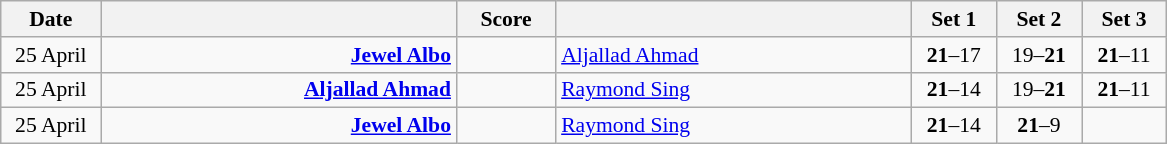<table class="wikitable" style="text-align: center; font-size:90%">
<tr>
<th width="60">Date</th>
<th align="right" width="230"></th>
<th width="60">Score</th>
<th align="left" width="230"></th>
<th width="50">Set 1</th>
<th width="50">Set 2</th>
<th width="50">Set 3</th>
</tr>
<tr>
<td>25 April<br></td>
<td align="right"><strong><a href='#'>Jewel Albo</a> </strong></td>
<td align="center"></td>
<td align="left"> <a href='#'>Aljallad Ahmad</a></td>
<td><strong>21</strong>–17</td>
<td>19–<strong>21</strong></td>
<td><strong>21</strong>–11</td>
</tr>
<tr>
<td>25 April<br></td>
<td align="right"><strong><a href='#'>Aljallad Ahmad</a> </strong></td>
<td align="center"></td>
<td align="left"> <a href='#'>Raymond Sing</a></td>
<td><strong>21</strong>–14</td>
<td>19–<strong>21</strong></td>
<td><strong>21</strong>–11</td>
</tr>
<tr>
<td>25 April<br></td>
<td align="right"><strong><a href='#'>Jewel Albo</a> </strong></td>
<td align="center"></td>
<td align="left"> <a href='#'>Raymond Sing</a></td>
<td><strong>21</strong>–14</td>
<td><strong>21</strong>–9</td>
<td></td>
</tr>
</table>
